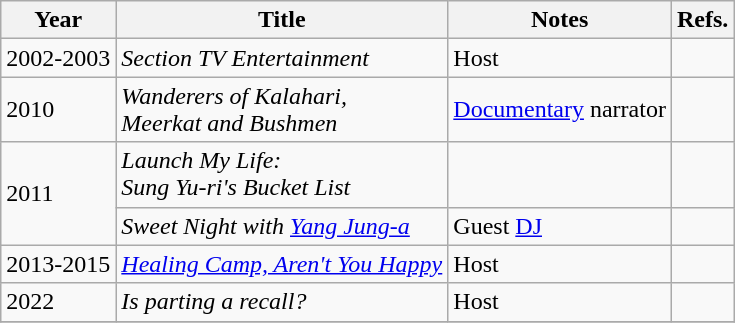<table class="wikitable">
<tr>
<th>Year</th>
<th>Title</th>
<th>Notes</th>
<th>Refs.</th>
</tr>
<tr>
<td>2002-2003</td>
<td><em>Section TV Entertainment</em></td>
<td>Host</td>
<td></td>
</tr>
<tr>
<td>2010</td>
<td><em>Wanderers of Kalahari, <br> Meerkat and Bushmen</em></td>
<td><a href='#'>Documentary</a> narrator</td>
<td></td>
</tr>
<tr>
<td rowspan=2>2011</td>
<td><em>Launch My Life: <br> Sung Yu-ri's Bucket List</em></td>
<td></td>
<td></td>
</tr>
<tr>
<td><em>Sweet Night with <a href='#'>Yang Jung-a</a></em></td>
<td>Guest <a href='#'>DJ</a></td>
<td></td>
</tr>
<tr>
<td>2013-2015</td>
<td><em><a href='#'>Healing Camp, Aren't You Happy</a></em></td>
<td>Host</td>
<td></td>
</tr>
<tr>
<td>2022</td>
<td><em>Is parting a recall?</em></td>
<td>Host</td>
<td></td>
</tr>
<tr>
</tr>
</table>
